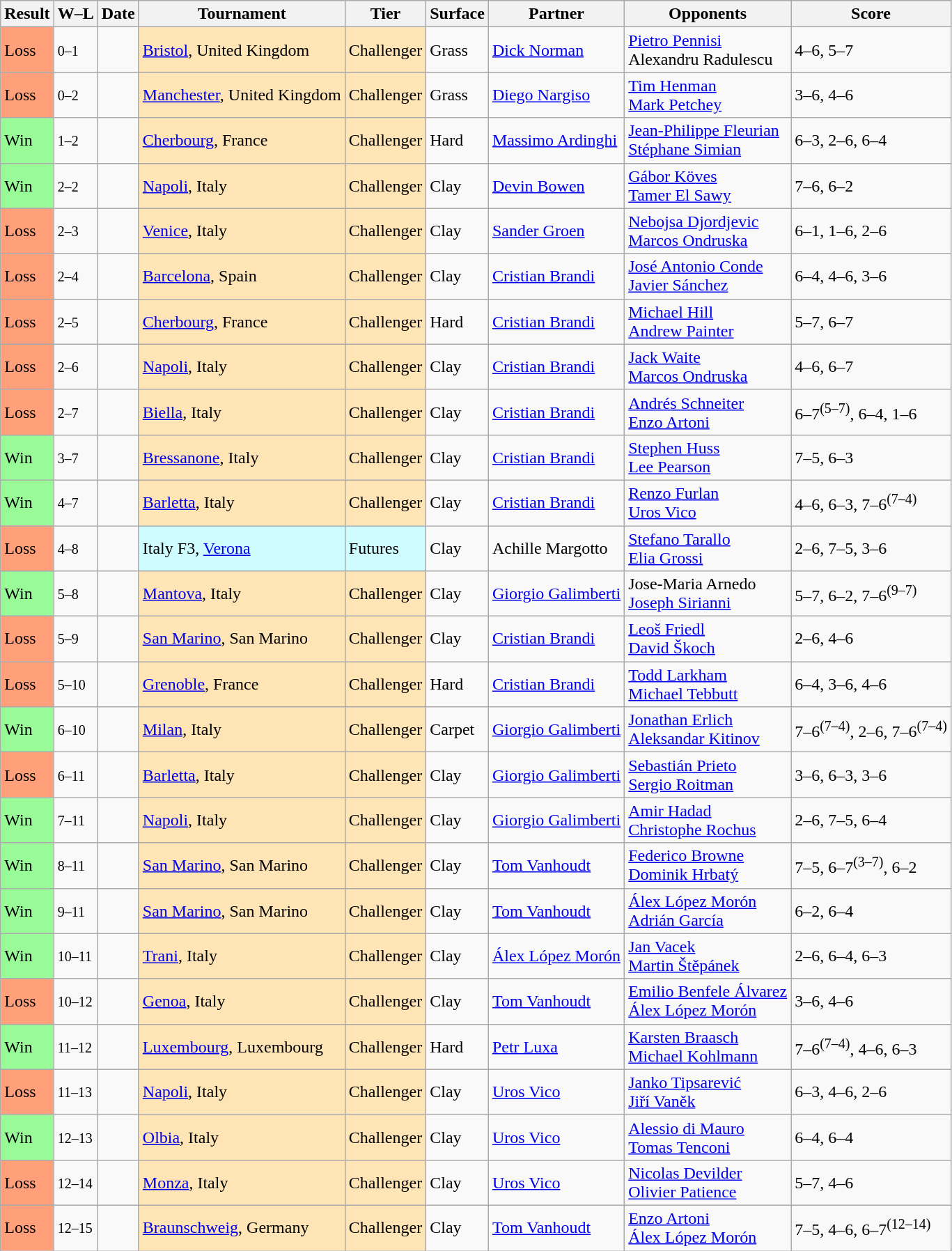<table class="sortable wikitable">
<tr>
<th>Result</th>
<th class="unsortable">W–L</th>
<th>Date</th>
<th>Tournament</th>
<th>Tier</th>
<th>Surface</th>
<th>Partner</th>
<th>Opponents</th>
<th class="unsortable">Score</th>
</tr>
<tr>
<td bgcolor=FFA07A>Loss</td>
<td><small>0–1</small></td>
<td></td>
<td style="background:moccasin;"><a href='#'>Bristol</a>, United Kingdom</td>
<td style="background:moccasin;">Challenger</td>
<td>Grass</td>
<td> <a href='#'>Dick Norman</a></td>
<td> <a href='#'>Pietro Pennisi</a> <br>  Alexandru Radulescu</td>
<td>4–6, 5–7</td>
</tr>
<tr>
<td bgcolor=FFA07A>Loss</td>
<td><small>0–2</small></td>
<td></td>
<td style="background:moccasin;"><a href='#'>Manchester</a>, United Kingdom</td>
<td style="background:moccasin;">Challenger</td>
<td>Grass</td>
<td> <a href='#'>Diego Nargiso</a></td>
<td> <a href='#'>Tim Henman</a> <br>  <a href='#'>Mark Petchey</a></td>
<td>3–6, 4–6</td>
</tr>
<tr>
<td bgcolor=98FB98>Win</td>
<td><small>1–2</small></td>
<td></td>
<td style="background:moccasin;"><a href='#'>Cherbourg</a>, France</td>
<td style="background:moccasin;">Challenger</td>
<td>Hard</td>
<td> <a href='#'>Massimo Ardinghi</a></td>
<td> <a href='#'>Jean-Philippe Fleurian</a> <br>  <a href='#'>Stéphane Simian</a></td>
<td>6–3, 2–6, 6–4</td>
</tr>
<tr>
<td bgcolor=98FB98>Win</td>
<td><small>2–2</small></td>
<td></td>
<td style="background:moccasin;"><a href='#'>Napoli</a>, Italy</td>
<td style="background:moccasin;">Challenger</td>
<td>Clay</td>
<td> <a href='#'>Devin Bowen</a></td>
<td> <a href='#'>Gábor Köves</a> <br>  <a href='#'>Tamer El Sawy</a></td>
<td>7–6, 6–2</td>
</tr>
<tr>
<td bgcolor=FFA07A>Loss</td>
<td><small>2–3</small></td>
<td></td>
<td style="background:moccasin;"><a href='#'>Venice</a>, Italy</td>
<td style="background:moccasin;">Challenger</td>
<td>Clay</td>
<td> <a href='#'>Sander Groen</a></td>
<td> <a href='#'>Nebojsa Djordjevic</a> <br>  <a href='#'>Marcos Ondruska</a></td>
<td>6–1, 1–6, 2–6</td>
</tr>
<tr>
<td bgcolor=FFA07A>Loss</td>
<td><small>2–4</small></td>
<td></td>
<td style="background:moccasin;"><a href='#'>Barcelona</a>, Spain</td>
<td style="background:moccasin;">Challenger</td>
<td>Clay</td>
<td> <a href='#'>Cristian Brandi</a></td>
<td> <a href='#'>José Antonio Conde</a> <br>  <a href='#'>Javier Sánchez</a></td>
<td>6–4, 4–6, 3–6</td>
</tr>
<tr>
<td bgcolor=FFA07A>Loss</td>
<td><small>2–5</small></td>
<td></td>
<td style="background:moccasin;"><a href='#'>Cherbourg</a>, France</td>
<td style="background:moccasin;">Challenger</td>
<td>Hard</td>
<td> <a href='#'>Cristian Brandi</a></td>
<td> <a href='#'>Michael Hill</a> <br>  <a href='#'>Andrew Painter</a></td>
<td>5–7, 6–7</td>
</tr>
<tr>
<td bgcolor=FFA07A>Loss</td>
<td><small>2–6</small></td>
<td></td>
<td style="background:moccasin;"><a href='#'>Napoli</a>, Italy</td>
<td style="background:moccasin;">Challenger</td>
<td>Clay</td>
<td> <a href='#'>Cristian Brandi</a></td>
<td> <a href='#'>Jack Waite</a> <br>  <a href='#'>Marcos Ondruska</a></td>
<td>4–6, 6–7</td>
</tr>
<tr>
<td bgcolor=FFA07A>Loss</td>
<td><small>2–7</small></td>
<td></td>
<td style="background:moccasin;"><a href='#'>Biella</a>, Italy</td>
<td style="background:moccasin;">Challenger</td>
<td>Clay</td>
<td> <a href='#'>Cristian Brandi</a></td>
<td> <a href='#'>Andrés Schneiter</a> <br>  <a href='#'>Enzo Artoni</a></td>
<td>6–7<sup>(5–7)</sup>, 6–4, 1–6</td>
</tr>
<tr>
<td bgcolor=98FB98>Win</td>
<td><small>3–7</small></td>
<td></td>
<td style="background:moccasin;"><a href='#'>Bressanone</a>, Italy</td>
<td style="background:moccasin;">Challenger</td>
<td>Clay</td>
<td> <a href='#'>Cristian Brandi</a></td>
<td> <a href='#'>Stephen Huss</a> <br>  <a href='#'>Lee Pearson</a></td>
<td>7–5, 6–3</td>
</tr>
<tr>
<td bgcolor=98FB98>Win</td>
<td><small>4–7</small></td>
<td></td>
<td style="background:moccasin;"><a href='#'>Barletta</a>, Italy</td>
<td style="background:moccasin;">Challenger</td>
<td>Clay</td>
<td> <a href='#'>Cristian Brandi</a></td>
<td> <a href='#'>Renzo Furlan</a> <br>  <a href='#'>Uros Vico</a></td>
<td>4–6, 6–3, 7–6<sup>(7–4)</sup></td>
</tr>
<tr>
<td bgcolor=FFA07A>Loss</td>
<td><small>4–8</small></td>
<td></td>
<td style="background:#cffcff;">Italy F3, <a href='#'>Verona</a></td>
<td style="background:#cffcff;">Futures</td>
<td>Clay</td>
<td> Achille Margotto</td>
<td> <a href='#'>Stefano Tarallo</a> <br>  <a href='#'>Elia Grossi</a></td>
<td>2–6, 7–5, 3–6</td>
</tr>
<tr>
<td bgcolor=98FB98>Win</td>
<td><small>5–8</small></td>
<td></td>
<td style="background:moccasin;"><a href='#'>Mantova</a>, Italy</td>
<td style="background:moccasin;">Challenger</td>
<td>Clay</td>
<td> <a href='#'>Giorgio Galimberti</a></td>
<td> Jose-Maria Arnedo <br>  <a href='#'>Joseph Sirianni</a></td>
<td>5–7, 6–2, 7–6<sup>(9–7)</sup></td>
</tr>
<tr>
<td bgcolor=FFA07A>Loss</td>
<td><small>5–9</small></td>
<td></td>
<td style="background:moccasin;"><a href='#'>San Marino</a>, San Marino</td>
<td style="background:moccasin;">Challenger</td>
<td>Clay</td>
<td> <a href='#'>Cristian Brandi</a></td>
<td> <a href='#'>Leoš Friedl</a> <br>  <a href='#'>David Škoch</a></td>
<td>2–6, 4–6</td>
</tr>
<tr>
<td bgcolor=FFA07A>Loss</td>
<td><small>5–10</small></td>
<td></td>
<td style="background:moccasin;"><a href='#'>Grenoble</a>, France</td>
<td style="background:moccasin;">Challenger</td>
<td>Hard</td>
<td> <a href='#'>Cristian Brandi</a></td>
<td> <a href='#'>Todd Larkham</a> <br>  <a href='#'>Michael Tebbutt</a></td>
<td>6–4, 3–6, 4–6</td>
</tr>
<tr>
<td bgcolor=98FB98>Win</td>
<td><small>6–10</small></td>
<td></td>
<td style="background:moccasin;"><a href='#'>Milan</a>, Italy</td>
<td style="background:moccasin;">Challenger</td>
<td>Carpet</td>
<td> <a href='#'>Giorgio Galimberti</a></td>
<td> <a href='#'>Jonathan Erlich</a> <br>  <a href='#'>Aleksandar Kitinov</a></td>
<td>7–6<sup>(7–4)</sup>, 2–6, 7–6<sup>(7–4)</sup></td>
</tr>
<tr>
<td bgcolor=FFA07A>Loss</td>
<td><small>6–11</small></td>
<td></td>
<td style="background:moccasin;"><a href='#'>Barletta</a>, Italy</td>
<td style="background:moccasin;">Challenger</td>
<td>Clay</td>
<td> <a href='#'>Giorgio Galimberti</a></td>
<td> <a href='#'>Sebastián Prieto</a> <br>  <a href='#'>Sergio Roitman</a></td>
<td>3–6, 6–3, 3–6</td>
</tr>
<tr>
<td bgcolor=98FB98>Win</td>
<td><small>7–11</small></td>
<td></td>
<td style="background:moccasin;"><a href='#'>Napoli</a>, Italy</td>
<td style="background:moccasin;">Challenger</td>
<td>Clay</td>
<td> <a href='#'>Giorgio Galimberti</a></td>
<td> <a href='#'>Amir Hadad</a> <br>  <a href='#'>Christophe Rochus</a></td>
<td>2–6, 7–5, 6–4</td>
</tr>
<tr>
<td bgcolor=98FB98>Win</td>
<td><small>8–11</small></td>
<td></td>
<td style="background:moccasin;"><a href='#'>San Marino</a>, San Marino</td>
<td style="background:moccasin;">Challenger</td>
<td>Clay</td>
<td> <a href='#'>Tom Vanhoudt</a></td>
<td> <a href='#'>Federico Browne</a> <br>  <a href='#'>Dominik Hrbatý</a></td>
<td>7–5, 6–7<sup>(3–7)</sup>, 6–2</td>
</tr>
<tr>
<td bgcolor=98FB98>Win</td>
<td><small>9–11</small></td>
<td></td>
<td style="background:moccasin;"><a href='#'>San Marino</a>, San Marino</td>
<td style="background:moccasin;">Challenger</td>
<td>Clay</td>
<td> <a href='#'>Tom Vanhoudt</a></td>
<td> <a href='#'>Álex López Morón</a> <br>  <a href='#'>Adrián García</a></td>
<td>6–2, 6–4</td>
</tr>
<tr>
<td bgcolor=98FB98>Win</td>
<td><small>10–11</small></td>
<td></td>
<td style="background:moccasin;"><a href='#'>Trani</a>, Italy</td>
<td style="background:moccasin;">Challenger</td>
<td>Clay</td>
<td> <a href='#'>Álex López Morón</a></td>
<td> <a href='#'>Jan Vacek</a> <br>  <a href='#'>Martin Štěpánek</a></td>
<td>2–6, 6–4, 6–3</td>
</tr>
<tr>
<td bgcolor=FFA07A>Loss</td>
<td><small>10–12</small></td>
<td></td>
<td style="background:moccasin;"><a href='#'>Genoa</a>, Italy</td>
<td style="background:moccasin;">Challenger</td>
<td>Clay</td>
<td> <a href='#'>Tom Vanhoudt</a></td>
<td> <a href='#'>Emilio Benfele Álvarez</a> <br>  <a href='#'>Álex López Morón</a></td>
<td>3–6, 4–6</td>
</tr>
<tr>
<td bgcolor=98FB98>Win</td>
<td><small>11–12</small></td>
<td></td>
<td style="background:moccasin;"><a href='#'>Luxembourg</a>, Luxembourg</td>
<td style="background:moccasin;">Challenger</td>
<td>Hard</td>
<td> <a href='#'>Petr Luxa</a></td>
<td> <a href='#'>Karsten Braasch</a> <br>  <a href='#'>Michael Kohlmann</a></td>
<td>7–6<sup>(7–4)</sup>, 4–6, 6–3</td>
</tr>
<tr>
<td bgcolor=FFA07A>Loss</td>
<td><small>11–13</small></td>
<td></td>
<td style="background:moccasin;"><a href='#'>Napoli</a>, Italy</td>
<td style="background:moccasin;">Challenger</td>
<td>Clay</td>
<td> <a href='#'>Uros Vico</a></td>
<td> <a href='#'>Janko Tipsarević</a> <br>  <a href='#'>Jiří Vaněk</a></td>
<td>6–3, 4–6, 2–6</td>
</tr>
<tr>
<td bgcolor=98FB98>Win</td>
<td><small>12–13</small></td>
<td></td>
<td style="background:moccasin;"><a href='#'>Olbia</a>, Italy</td>
<td style="background:moccasin;">Challenger</td>
<td>Clay</td>
<td> <a href='#'>Uros Vico</a></td>
<td> <a href='#'>Alessio di Mauro</a> <br>  <a href='#'>Tomas Tenconi</a></td>
<td>6–4, 6–4</td>
</tr>
<tr>
<td bgcolor=FFA07A>Loss</td>
<td><small>12–14</small></td>
<td></td>
<td style="background:moccasin;"><a href='#'>Monza</a>, Italy</td>
<td style="background:moccasin;">Challenger</td>
<td>Clay</td>
<td> <a href='#'>Uros Vico</a></td>
<td> <a href='#'>Nicolas Devilder</a> <br>  <a href='#'>Olivier Patience</a></td>
<td>5–7, 4–6</td>
</tr>
<tr>
<td bgcolor=FFA07A>Loss</td>
<td><small>12–15</small></td>
<td></td>
<td style="background:moccasin;"><a href='#'>Braunschweig</a>, Germany</td>
<td style="background:moccasin;">Challenger</td>
<td>Clay</td>
<td> <a href='#'>Tom Vanhoudt</a></td>
<td> <a href='#'>Enzo Artoni</a> <br>  <a href='#'>Álex López Morón</a></td>
<td>7–5, 4–6, 6–7<sup>(12–14)</sup></td>
</tr>
</table>
